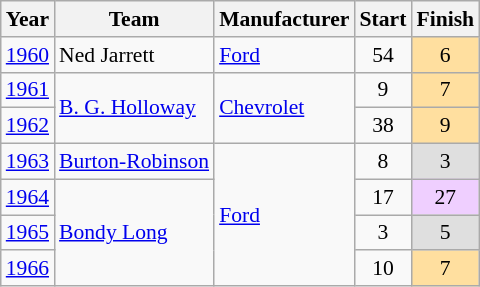<table class="wikitable" style="font-size: 90%;">
<tr>
<th>Year</th>
<th>Team</th>
<th>Manufacturer</th>
<th>Start</th>
<th>Finish</th>
</tr>
<tr>
<td><a href='#'>1960</a></td>
<td>Ned Jarrett</td>
<td><a href='#'>Ford</a></td>
<td align=center>54</td>
<td align=center style="background:#FFDF9F;">6</td>
</tr>
<tr>
<td><a href='#'>1961</a></td>
<td rowspan=2><a href='#'>B. G. Holloway</a></td>
<td rowspan=2><a href='#'>Chevrolet</a></td>
<td align=center>9</td>
<td align=center style="background:#FFDF9F;">7</td>
</tr>
<tr>
<td><a href='#'>1962</a></td>
<td align=center>38</td>
<td align=center style="background:#FFDF9F;">9</td>
</tr>
<tr>
<td><a href='#'>1963</a></td>
<td><a href='#'>Burton-Robinson</a></td>
<td rowspan=4><a href='#'>Ford</a></td>
<td align=center>8</td>
<td align=center style="background:#DFDFDF;">3</td>
</tr>
<tr>
<td><a href='#'>1964</a></td>
<td rowspan=3><a href='#'>Bondy Long</a></td>
<td align=center>17</td>
<td align=center style="background:#EFCFFF;">27</td>
</tr>
<tr>
<td><a href='#'>1965</a></td>
<td align=center>3</td>
<td align=center style="background:#DFDFDF;">5</td>
</tr>
<tr>
<td><a href='#'>1966</a></td>
<td align=center>10</td>
<td align=center style="background:#FFDF9F;">7</td>
</tr>
</table>
